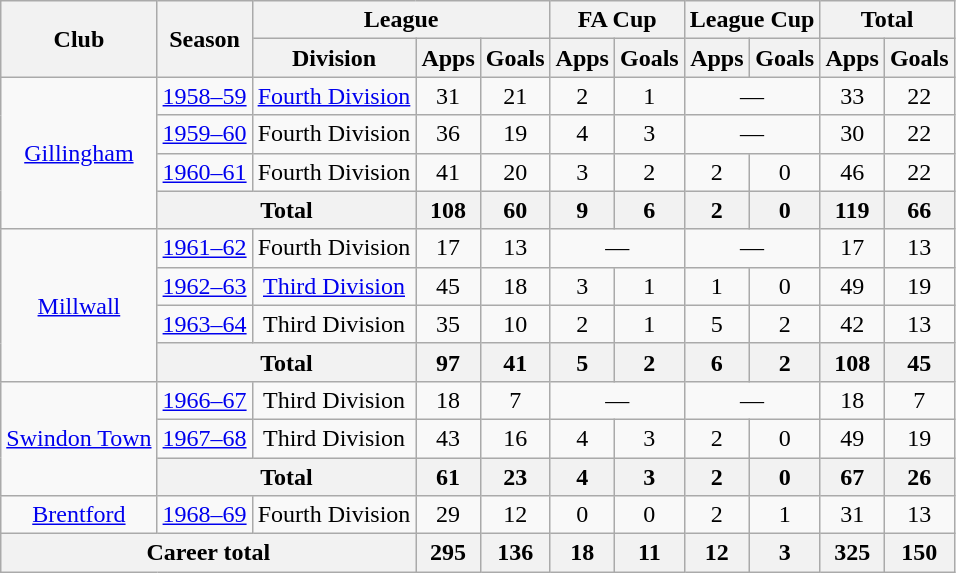<table class="wikitable" style="text-align: center;">
<tr>
<th rowspan="2">Club</th>
<th rowspan="2">Season</th>
<th colspan="3">League</th>
<th colspan="2">FA Cup</th>
<th colspan="2">League Cup</th>
<th colspan="2">Total</th>
</tr>
<tr>
<th>Division</th>
<th>Apps</th>
<th>Goals</th>
<th>Apps</th>
<th>Goals</th>
<th>Apps</th>
<th>Goals</th>
<th>Apps</th>
<th>Goals</th>
</tr>
<tr>
<td rowspan="4"><a href='#'>Gillingham</a></td>
<td><a href='#'>1958–59</a></td>
<td><a href='#'>Fourth Division</a></td>
<td>31</td>
<td>21</td>
<td>2</td>
<td>1</td>
<td colspan="2">—</td>
<td>33</td>
<td>22</td>
</tr>
<tr>
<td><a href='#'>1959–60</a></td>
<td>Fourth Division</td>
<td>36</td>
<td>19</td>
<td>4</td>
<td>3</td>
<td colspan="2">—</td>
<td>30</td>
<td>22</td>
</tr>
<tr>
<td><a href='#'>1960–61</a></td>
<td>Fourth Division</td>
<td>41</td>
<td>20</td>
<td>3</td>
<td>2</td>
<td>2</td>
<td>0</td>
<td>46</td>
<td>22</td>
</tr>
<tr>
<th colspan="2">Total</th>
<th>108</th>
<th>60</th>
<th>9</th>
<th>6</th>
<th>2</th>
<th>0</th>
<th>119</th>
<th>66</th>
</tr>
<tr>
<td rowspan="4"><a href='#'>Millwall</a></td>
<td><a href='#'>1961–62</a></td>
<td>Fourth Division</td>
<td>17</td>
<td>13</td>
<td colspan="2">—</td>
<td colspan="2">—</td>
<td>17</td>
<td>13</td>
</tr>
<tr>
<td><a href='#'>1962–63</a></td>
<td><a href='#'>Third Division</a></td>
<td>45</td>
<td>18</td>
<td>3</td>
<td>1</td>
<td>1</td>
<td>0</td>
<td>49</td>
<td>19</td>
</tr>
<tr>
<td><a href='#'>1963–64</a></td>
<td>Third Division</td>
<td>35</td>
<td>10</td>
<td>2</td>
<td>1</td>
<td>5</td>
<td>2</td>
<td>42</td>
<td>13</td>
</tr>
<tr>
<th colspan="2">Total</th>
<th>97</th>
<th>41</th>
<th>5</th>
<th>2</th>
<th>6</th>
<th>2</th>
<th>108</th>
<th>45</th>
</tr>
<tr>
<td rowspan="3"><a href='#'>Swindon Town</a></td>
<td><a href='#'>1966–67</a></td>
<td>Third Division</td>
<td>18</td>
<td>7</td>
<td colspan="2">—</td>
<td colspan="2">—</td>
<td>18</td>
<td>7</td>
</tr>
<tr>
<td><a href='#'>1967–68</a></td>
<td>Third Division</td>
<td>43</td>
<td>16</td>
<td>4</td>
<td>3</td>
<td>2</td>
<td>0</td>
<td>49</td>
<td>19</td>
</tr>
<tr>
<th colspan="2">Total</th>
<th>61</th>
<th>23</th>
<th>4</th>
<th>3</th>
<th>2</th>
<th>0</th>
<th>67</th>
<th>26</th>
</tr>
<tr>
<td><a href='#'>Brentford</a></td>
<td><a href='#'>1968–69</a></td>
<td>Fourth Division</td>
<td>29</td>
<td>12</td>
<td>0</td>
<td>0</td>
<td>2</td>
<td>1</td>
<td>31</td>
<td>13</td>
</tr>
<tr>
<th colspan="3">Career total</th>
<th>295</th>
<th>136</th>
<th>18</th>
<th>11</th>
<th>12</th>
<th>3</th>
<th>325</th>
<th>150</th>
</tr>
</table>
